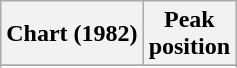<table class="wikitable sortable plainrowheaders">
<tr>
<th scope="col">Chart (1982)</th>
<th scope="col">Peak<br>position</th>
</tr>
<tr>
</tr>
<tr>
</tr>
</table>
